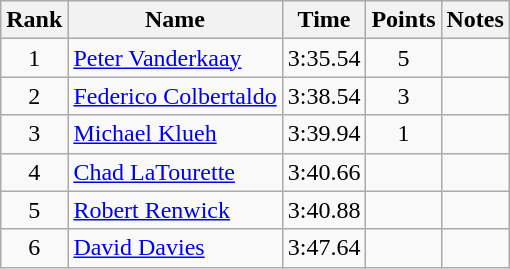<table class="wikitable" style="text-align:center">
<tr>
<th>Rank</th>
<th>Name</th>
<th>Time</th>
<th>Points</th>
<th>Notes</th>
</tr>
<tr>
<td>1</td>
<td align="left"> <a href='#'>Peter Vanderkaay</a></td>
<td>3:35.54</td>
<td>5</td>
<td></td>
</tr>
<tr>
<td>2</td>
<td align="left"> <a href='#'>Federico Colbertaldo</a></td>
<td>3:38.54</td>
<td>3</td>
<td></td>
</tr>
<tr>
<td>3</td>
<td align="left"> <a href='#'>Michael Klueh</a></td>
<td>3:39.94</td>
<td>1</td>
<td></td>
</tr>
<tr>
<td>4</td>
<td align="left"> <a href='#'>Chad LaTourette</a></td>
<td>3:40.66</td>
<td></td>
<td></td>
</tr>
<tr>
<td>5</td>
<td align="left"> <a href='#'>Robert Renwick</a></td>
<td>3:40.88</td>
<td></td>
<td></td>
</tr>
<tr>
<td>6</td>
<td align="left"> <a href='#'>David Davies</a></td>
<td>3:47.64</td>
<td></td>
<td></td>
</tr>
</table>
